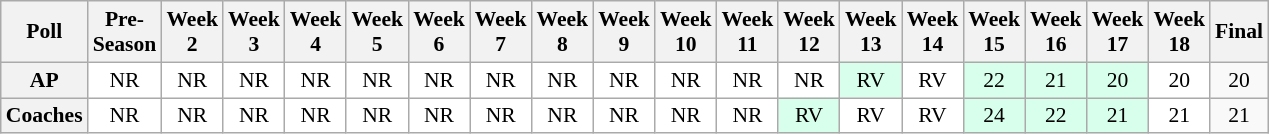<table class="wikitable" style="white-space:nowrap;font-size:90%">
<tr>
<th>Poll</th>
<th>Pre-<br>Season</th>
<th>Week<br>2</th>
<th>Week<br>3</th>
<th>Week<br>4</th>
<th>Week<br>5</th>
<th>Week<br>6</th>
<th>Week<br>7</th>
<th>Week<br>8</th>
<th>Week<br>9</th>
<th>Week<br>10</th>
<th>Week<br>11</th>
<th>Week<br>12</th>
<th>Week<br>13</th>
<th>Week<br>14</th>
<th>Week<br>15</th>
<th>Week<br>16</th>
<th>Week<br>17</th>
<th>Week<br>18</th>
<th>Final</th>
</tr>
<tr style="text-align:center;">
<th>AP</th>
<td style="background:#FFFFFF;">NR</td>
<td style="background:#FFFFFF;">NR</td>
<td style="background:#FFFFFF;">NR</td>
<td style="background:#FFFFFF;">NR</td>
<td style="background:#FFFFFF;">NR</td>
<td style="background:#FFFFFF;">NR</td>
<td style="background:#FFFFFF;">NR</td>
<td style="background:#FFFFFF;">NR</td>
<td style="background:#FFFFFF;">NR</td>
<td style="background:#FFFFFF;">NR</td>
<td style="background:#FFFFFF;">NR</td>
<td style="background:#FFFFFF;">NR</td>
<td style="background:#D8FFEB;">RV</td>
<td style="background:#FFFFFF;">RV</td>
<td style="background:#D8FFEB;">22</td>
<td style="background:#D8FFEB;">21</td>
<td style="background:#D8FFEB;">20</td>
<td style="background:#FFFFFF;">20</td>
<td>20</td>
</tr>
<tr style="text-align:center;">
<th>Coaches</th>
<td style="background:#FFFFFF;">NR</td>
<td style="background:#FFFFFF;">NR</td>
<td style="background:#FFFFFF;">NR</td>
<td style="background:#FFFFFF;">NR</td>
<td style="background:#FFFFFF;">NR</td>
<td style="background:#FFFFFF;">NR</td>
<td style="background:#FFFFFF;">NR</td>
<td style="background:#FFFFFF;">NR</td>
<td style="background:#FFFFFF;">NR</td>
<td style="background:#FFFFFF;">NR</td>
<td style="background:#FFFFFF;">NR</td>
<td style="background:#D8FFEB;">RV</td>
<td style="background:#FFFFFF;">RV</td>
<td style="background:#FFFFFF;">RV</td>
<td style="background:#D8FFEB;">24</td>
<td style="background:#D8FFEB;">22</td>
<td style="background:#D8FFEB;">21</td>
<td style="background:#FFFFFF;">21</td>
<td>21</td>
</tr>
</table>
